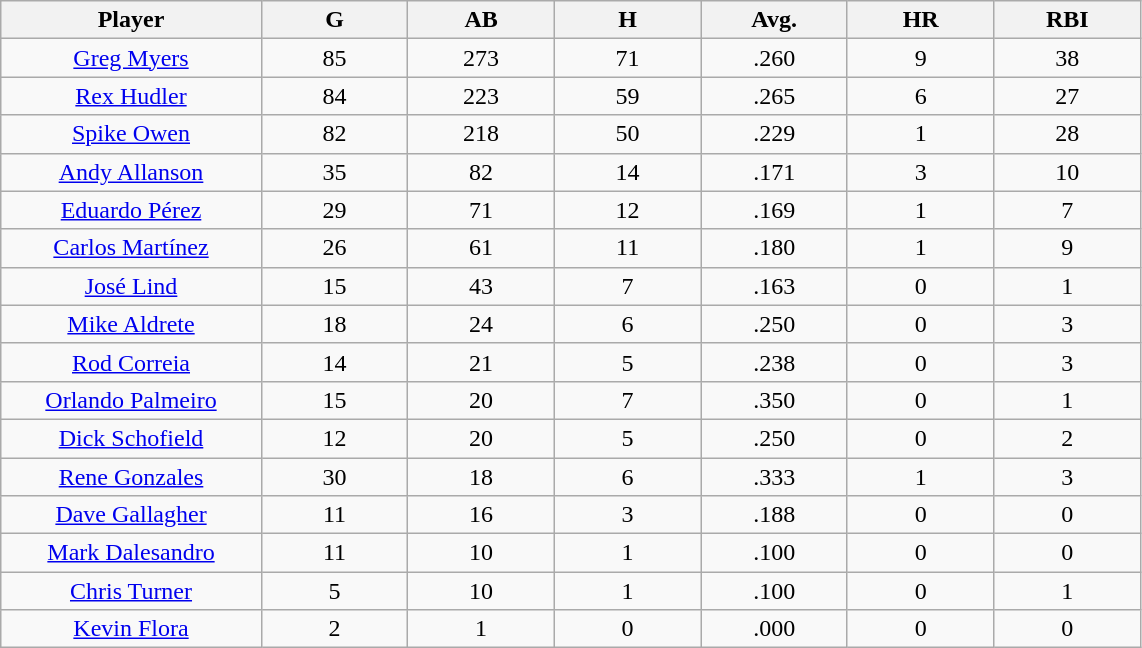<table class="wikitable sortable">
<tr>
<th bgcolor="#DDDDFF" width="16%">Player</th>
<th bgcolor="#DDDDFF" width="9%">G</th>
<th bgcolor="#DDDDFF" width="9%">AB</th>
<th bgcolor="#DDDDFF" width="9%">H</th>
<th bgcolor="#DDDDFF" width="9%">Avg.</th>
<th bgcolor="#DDDDFF" width="9%">HR</th>
<th bgcolor="#DDDDFF" width="9%">RBI</th>
</tr>
<tr align=center>
<td><a href='#'>Greg Myers</a></td>
<td>85</td>
<td>273</td>
<td>71</td>
<td>.260</td>
<td>9</td>
<td>38</td>
</tr>
<tr align=center>
<td><a href='#'>Rex Hudler</a></td>
<td>84</td>
<td>223</td>
<td>59</td>
<td>.265</td>
<td>6</td>
<td>27</td>
</tr>
<tr align=center>
<td><a href='#'>Spike Owen</a></td>
<td>82</td>
<td>218</td>
<td>50</td>
<td>.229</td>
<td>1</td>
<td>28</td>
</tr>
<tr align=center>
<td><a href='#'>Andy Allanson</a></td>
<td>35</td>
<td>82</td>
<td>14</td>
<td>.171</td>
<td>3</td>
<td>10</td>
</tr>
<tr align=center>
<td><a href='#'>Eduardo Pérez</a></td>
<td>29</td>
<td>71</td>
<td>12</td>
<td>.169</td>
<td>1</td>
<td>7</td>
</tr>
<tr align=center>
<td><a href='#'>Carlos Martínez</a></td>
<td>26</td>
<td>61</td>
<td>11</td>
<td>.180</td>
<td>1</td>
<td>9</td>
</tr>
<tr align=center>
<td><a href='#'>José Lind</a></td>
<td>15</td>
<td>43</td>
<td>7</td>
<td>.163</td>
<td>0</td>
<td>1</td>
</tr>
<tr align=center>
<td><a href='#'>Mike Aldrete</a></td>
<td>18</td>
<td>24</td>
<td>6</td>
<td>.250</td>
<td>0</td>
<td>3</td>
</tr>
<tr align=center>
<td><a href='#'>Rod Correia</a></td>
<td>14</td>
<td>21</td>
<td>5</td>
<td>.238</td>
<td>0</td>
<td>3</td>
</tr>
<tr align=center>
<td><a href='#'>Orlando Palmeiro</a></td>
<td>15</td>
<td>20</td>
<td>7</td>
<td>.350</td>
<td>0</td>
<td>1</td>
</tr>
<tr align=center>
<td><a href='#'>Dick Schofield</a></td>
<td>12</td>
<td>20</td>
<td>5</td>
<td>.250</td>
<td>0</td>
<td>2</td>
</tr>
<tr align=center>
<td><a href='#'>Rene Gonzales</a></td>
<td>30</td>
<td>18</td>
<td>6</td>
<td>.333</td>
<td>1</td>
<td>3</td>
</tr>
<tr align=center>
<td><a href='#'>Dave Gallagher</a></td>
<td>11</td>
<td>16</td>
<td>3</td>
<td>.188</td>
<td>0</td>
<td>0</td>
</tr>
<tr align=center>
<td><a href='#'>Mark Dalesandro</a></td>
<td>11</td>
<td>10</td>
<td>1</td>
<td>.100</td>
<td>0</td>
<td>0</td>
</tr>
<tr align=center>
<td><a href='#'>Chris Turner</a></td>
<td>5</td>
<td>10</td>
<td>1</td>
<td>.100</td>
<td>0</td>
<td>1</td>
</tr>
<tr align=center>
<td><a href='#'>Kevin Flora</a></td>
<td>2</td>
<td>1</td>
<td>0</td>
<td>.000</td>
<td>0</td>
<td>0</td>
</tr>
</table>
